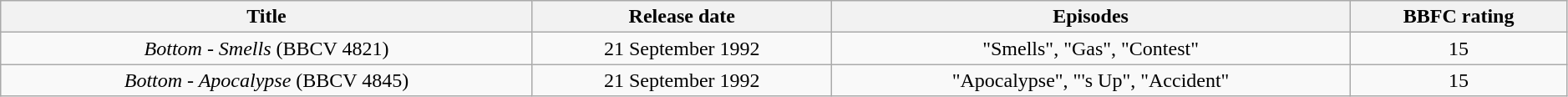<table class="wikitable" style="width:99%;">
<tr>
<th>Title</th>
<th>Release date</th>
<th>Episodes</th>
<th>BBFC rating</th>
</tr>
<tr style="text-align:center;">
<td><em>Bottom - Smells</em> (BBCV 4821)</td>
<td>21 September 1992</td>
<td>"Smells", "Gas", "Contest"</td>
<td>15</td>
</tr>
<tr style="text-align:center;">
<td><em>Bottom - Apocalypse</em> (BBCV 4845)</td>
<td>21 September 1992</td>
<td>"Apocalypse", "'s Up", "Accident"</td>
<td>15</td>
</tr>
</table>
